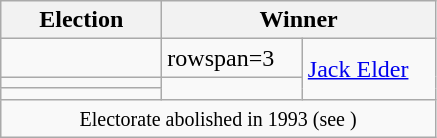<table class=wikitable>
<tr>
<th width=100>Election</th>
<th width=175 colspan=2>Winner</th>
</tr>
<tr>
<td></td>
<td>rowspan=3 </td>
<td rowspan=3><a href='#'>Jack Elder</a></td>
</tr>
<tr>
<td></td>
</tr>
<tr>
<td></td>
</tr>
<tr>
<td colspan=3 align=center><small>Electorate abolished in 1993 (see )</small></td>
</tr>
</table>
